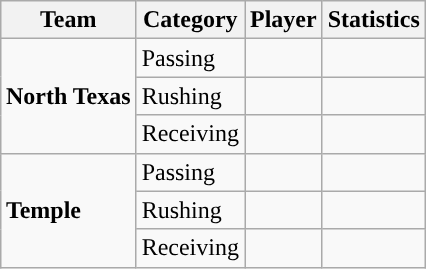<table class="wikitable" style="float: right;">
<tr>
<th>Team</th>
<th>Category</th>
<th>Player</th>
<th>Statistics</th>
</tr>
<tr>
<td rowspan=3><strong>North Texas</strong></td>
<td>Passing</td>
<td></td>
<td></td>
</tr>
<tr>
<td>Rushing</td>
<td></td>
<td></td>
</tr>
<tr>
<td>Receiving</td>
<td></td>
<td></td>
</tr>
<tr>
<td rowspan=3><strong>Temple</strong></td>
<td>Passing</td>
<td></td>
<td></td>
</tr>
<tr>
<td>Rushing</td>
<td></td>
<td></td>
</tr>
<tr>
<td>Receiving</td>
<td></td>
<td></td>
</tr>
</table>
